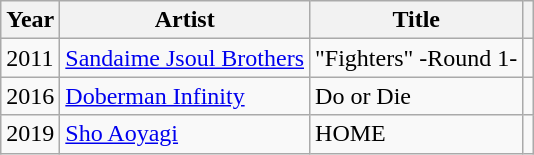<table class="wikitable sortable">
<tr>
<th>Year</th>
<th>Artist</th>
<th>Title</th>
<th class="unsortable"></th>
</tr>
<tr>
<td>2011</td>
<td><a href='#'>Sandaime Jsoul Brothers</a></td>
<td>"Fighters" -Round 1-</td>
<td></td>
</tr>
<tr>
<td>2016</td>
<td><a href='#'>Doberman Infinity</a></td>
<td>Do or Die</td>
<td></td>
</tr>
<tr>
<td>2019</td>
<td><a href='#'>Sho Aoyagi</a></td>
<td>HOME</td>
<td></td>
</tr>
</table>
